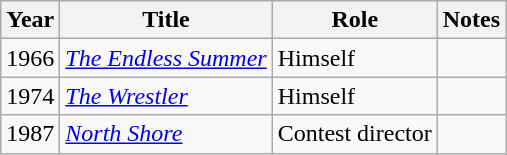<table class="wikitable sortable">
<tr>
<th>Year</th>
<th>Title</th>
<th>Role</th>
<th class="unsortable">Notes</th>
</tr>
<tr>
<td>1966</td>
<td><em><a href='#'>The Endless Summer</a></em></td>
<td>Himself</td>
<td></td>
</tr>
<tr>
<td>1974</td>
<td><em><a href='#'>The Wrestler</a></em></td>
<td>Himself</td>
<td></td>
</tr>
<tr>
<td>1987</td>
<td><em><a href='#'>North Shore</a></em></td>
<td>Contest director</td>
<td></td>
</tr>
</table>
